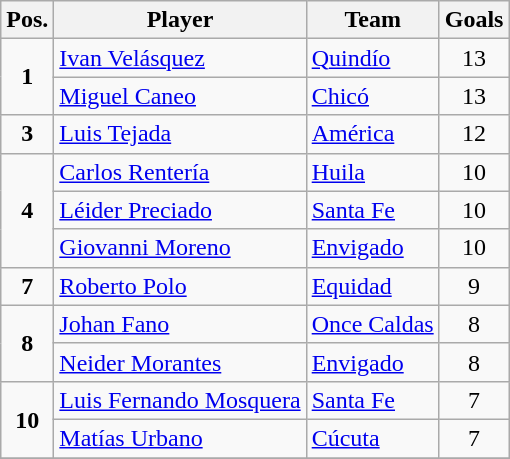<table class="wikitable" style="text-align: center;">
<tr>
<th>Pos.</th>
<th>Player</th>
<th>Team</th>
<th>Goals</th>
</tr>
<tr>
<td rowspan="2"><strong>1</strong></td>
<td align="left"> <a href='#'>Ivan Velásquez</a></td>
<td align="left"><a href='#'>Quindío</a></td>
<td>13</td>
</tr>
<tr>
<td align="left"> <a href='#'>Miguel Caneo</a></td>
<td align="left"><a href='#'>Chicó</a></td>
<td>13</td>
</tr>
<tr>
<td rowspan="1"><strong>3</strong></td>
<td align="left"> <a href='#'>Luis Tejada</a></td>
<td align="left"><a href='#'>América</a></td>
<td>12</td>
</tr>
<tr>
<td rowspan="3"><strong>4</strong></td>
<td align="left"> <a href='#'>Carlos Rentería</a></td>
<td align="left"><a href='#'>Huila</a></td>
<td>10</td>
</tr>
<tr>
<td align="left"> <a href='#'>Léider Preciado</a></td>
<td align="left"><a href='#'>Santa Fe</a></td>
<td>10</td>
</tr>
<tr>
<td align="left"> <a href='#'>Giovanni Moreno</a></td>
<td align="left"><a href='#'>Envigado</a></td>
<td>10</td>
</tr>
<tr>
<td rowspan="1"><strong>7</strong></td>
<td align="left"> <a href='#'>Roberto Polo</a></td>
<td align="left"><a href='#'>Equidad</a></td>
<td>9</td>
</tr>
<tr>
<td rowspan="2"><strong>8</strong></td>
<td align="left"> <a href='#'>Johan Fano</a></td>
<td align="left"><a href='#'>Once Caldas</a></td>
<td>8</td>
</tr>
<tr>
<td align="left"> <a href='#'>Neider Morantes</a></td>
<td align="left"><a href='#'>Envigado</a></td>
<td>8</td>
</tr>
<tr>
<td rowspan="2"><strong>10</strong></td>
<td align="left"> <a href='#'>Luis Fernando Mosquera</a></td>
<td align="left"><a href='#'>Santa Fe</a></td>
<td>7</td>
</tr>
<tr>
<td align="left"> <a href='#'>Matías Urbano</a></td>
<td align="left"><a href='#'>Cúcuta</a></td>
<td>7</td>
</tr>
<tr>
</tr>
</table>
